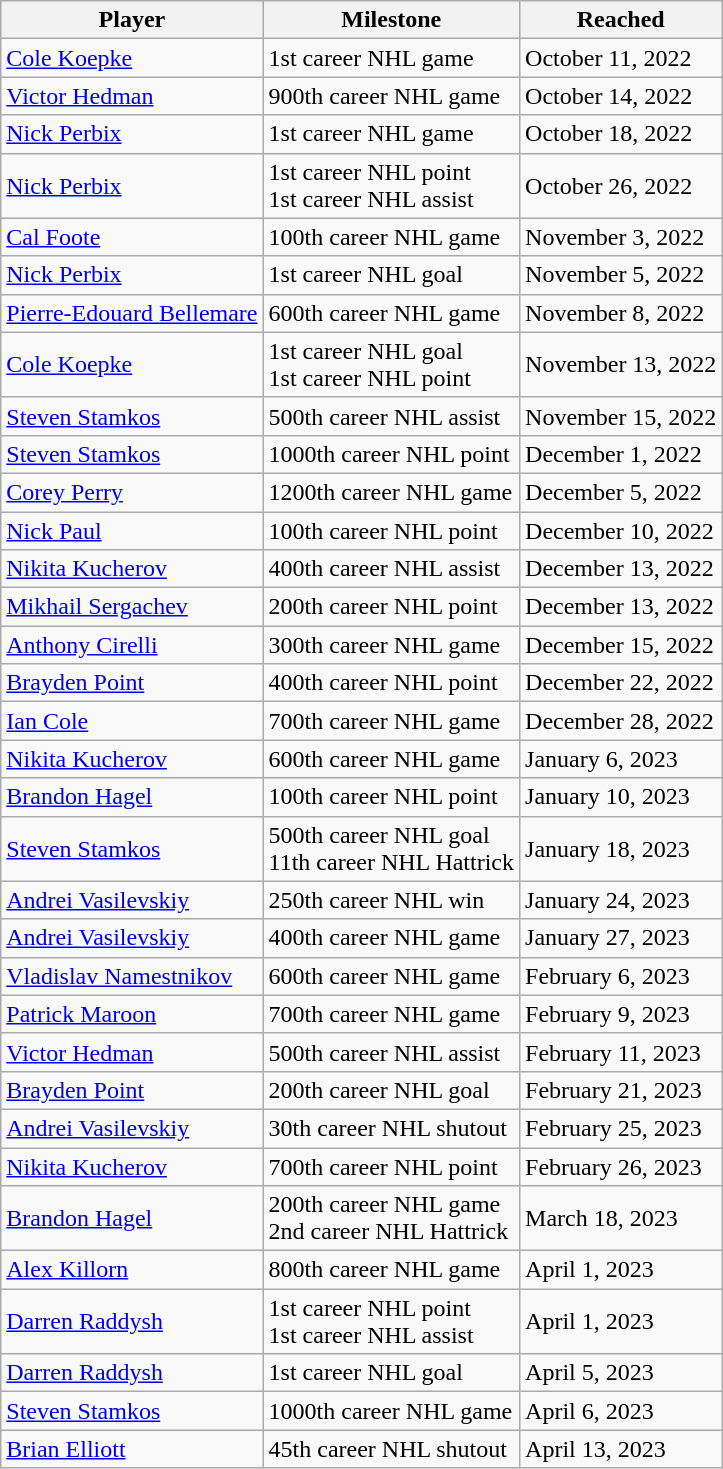<table class="wikitable sortable">
<tr align=center>
<th>Player</th>
<th>Milestone</th>
<th data-sort-type="date">Reached</th>
</tr>
<tr>
<td><a href='#'>Cole Koepke</a></td>
<td>1st career NHL game</td>
<td>October 11, 2022</td>
</tr>
<tr>
<td><a href='#'>Victor Hedman</a></td>
<td>900th career NHL game</td>
<td>October 14, 2022</td>
</tr>
<tr>
<td><a href='#'>Nick Perbix</a></td>
<td>1st career NHL game</td>
<td>October 18, 2022</td>
</tr>
<tr>
<td><a href='#'>Nick Perbix</a></td>
<td>1st career NHL point<br>1st career NHL assist</td>
<td>October 26, 2022</td>
</tr>
<tr>
<td><a href='#'>Cal Foote</a></td>
<td>100th career NHL game</td>
<td>November 3, 2022</td>
</tr>
<tr>
<td><a href='#'>Nick Perbix</a></td>
<td>1st career NHL goal</td>
<td>November 5, 2022</td>
</tr>
<tr>
<td><a href='#'>Pierre-Edouard Bellemare</a></td>
<td>600th career NHL game</td>
<td>November 8, 2022</td>
</tr>
<tr>
<td><a href='#'>Cole Koepke</a></td>
<td>1st career NHL goal<br>1st career NHL point</td>
<td>November 13, 2022</td>
</tr>
<tr>
<td><a href='#'>Steven Stamkos</a></td>
<td>500th career NHL assist</td>
<td>November 15, 2022</td>
</tr>
<tr>
<td><a href='#'>Steven Stamkos</a></td>
<td>1000th career NHL point</td>
<td>December 1, 2022</td>
</tr>
<tr>
<td><a href='#'>Corey Perry</a></td>
<td>1200th career NHL game</td>
<td>December 5, 2022</td>
</tr>
<tr>
<td><a href='#'>Nick Paul</a></td>
<td>100th career NHL point</td>
<td>December 10, 2022</td>
</tr>
<tr>
<td><a href='#'>Nikita Kucherov</a></td>
<td>400th career NHL assist</td>
<td>December 13, 2022</td>
</tr>
<tr>
<td><a href='#'>Mikhail Sergachev</a></td>
<td>200th career NHL point</td>
<td>December 13, 2022</td>
</tr>
<tr>
<td><a href='#'>Anthony Cirelli</a></td>
<td>300th career NHL game</td>
<td>December 15, 2022</td>
</tr>
<tr>
<td><a href='#'>Brayden Point</a></td>
<td>400th career NHL point</td>
<td>December 22, 2022</td>
</tr>
<tr>
<td><a href='#'>Ian Cole</a></td>
<td>700th career NHL game</td>
<td>December 28, 2022</td>
</tr>
<tr>
<td><a href='#'>Nikita Kucherov</a></td>
<td>600th career NHL game</td>
<td>January 6, 2023</td>
</tr>
<tr>
<td><a href='#'>Brandon Hagel</a></td>
<td>100th career NHL point</td>
<td>January 10, 2023</td>
</tr>
<tr>
<td><a href='#'>Steven Stamkos</a></td>
<td>500th career NHL goal<br>11th career NHL Hattrick</td>
<td>January 18, 2023</td>
</tr>
<tr>
<td><a href='#'>Andrei Vasilevskiy</a></td>
<td>250th career NHL win</td>
<td>January 24, 2023</td>
</tr>
<tr>
<td><a href='#'>Andrei Vasilevskiy</a></td>
<td>400th career NHL game</td>
<td>January 27, 2023</td>
</tr>
<tr>
<td><a href='#'>Vladislav Namestnikov</a></td>
<td>600th career NHL game</td>
<td>February 6, 2023</td>
</tr>
<tr>
<td><a href='#'>Patrick Maroon</a></td>
<td>700th career NHL game</td>
<td>February 9, 2023</td>
</tr>
<tr>
<td><a href='#'>Victor Hedman</a></td>
<td>500th career NHL assist</td>
<td>February 11, 2023</td>
</tr>
<tr>
<td><a href='#'>Brayden Point</a></td>
<td>200th career NHL goal</td>
<td>February 21, 2023</td>
</tr>
<tr>
<td><a href='#'>Andrei Vasilevskiy</a></td>
<td>30th career NHL shutout</td>
<td>February 25, 2023</td>
</tr>
<tr>
<td><a href='#'>Nikita Kucherov</a></td>
<td>700th career NHL point</td>
<td>February 26, 2023</td>
</tr>
<tr>
<td><a href='#'>Brandon Hagel</a></td>
<td>200th career NHL game<br>2nd career NHL Hattrick</td>
<td>March 18, 2023</td>
</tr>
<tr>
<td><a href='#'>Alex Killorn</a></td>
<td>800th career NHL game</td>
<td>April 1, 2023</td>
</tr>
<tr>
<td><a href='#'>Darren Raddysh</a></td>
<td>1st career NHL point<br>1st career NHL assist</td>
<td>April 1, 2023</td>
</tr>
<tr>
<td><a href='#'>Darren Raddysh</a></td>
<td>1st career NHL goal</td>
<td>April 5, 2023</td>
</tr>
<tr>
<td><a href='#'>Steven Stamkos</a></td>
<td>1000th career NHL game</td>
<td>April 6, 2023</td>
</tr>
<tr>
<td><a href='#'>Brian Elliott</a></td>
<td>45th career NHL shutout</td>
<td>April 13, 2023</td>
</tr>
</table>
